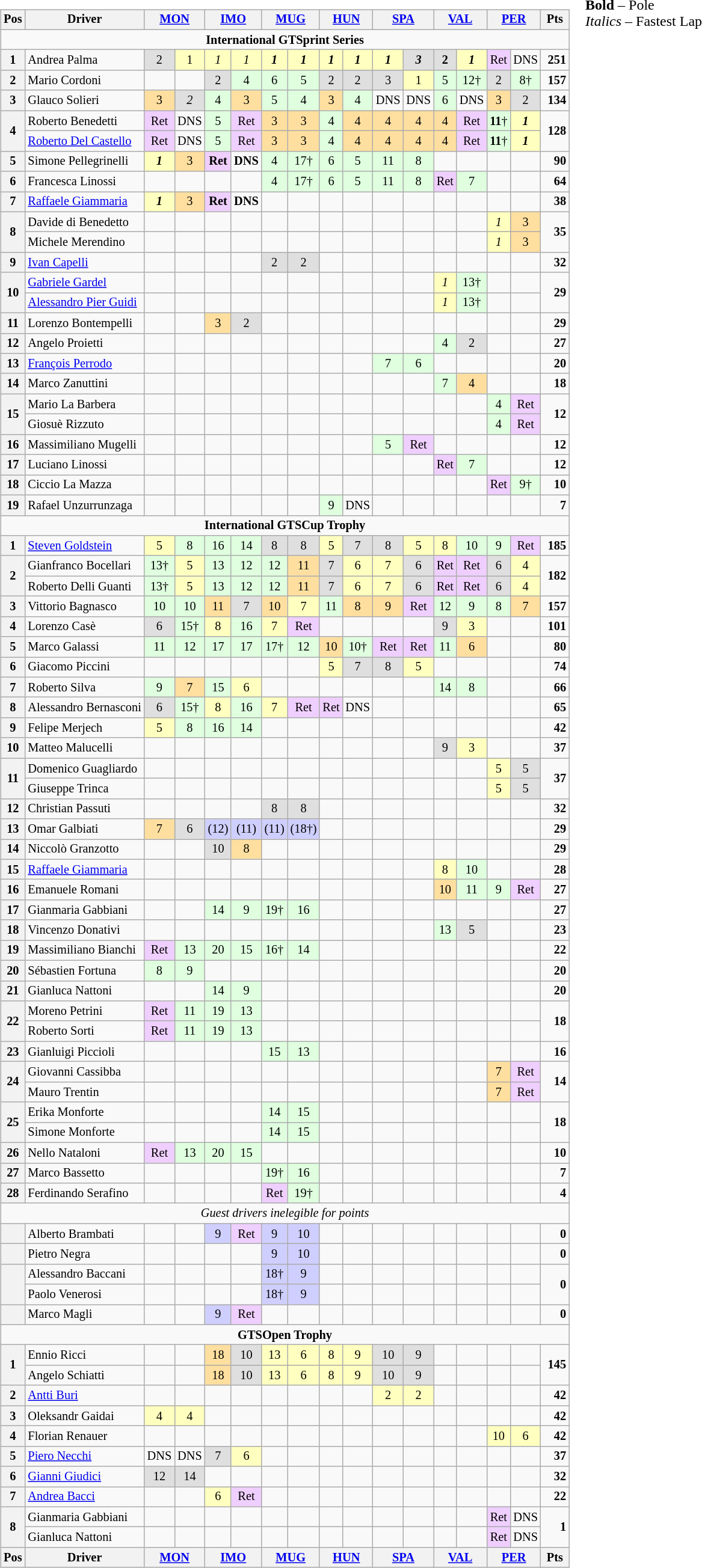<table>
<tr>
<td valign="top"><br><table align="left"| class="wikitable" style="font-size: 85%; text-align: center">
<tr valign="top">
<th valign="middle">Pos</th>
<th valign="middle">Driver</th>
<th colspan=2><a href='#'>MON</a><br></th>
<th colspan=2><a href='#'>IMO</a><br></th>
<th colspan=2><a href='#'>MUG</a><br></th>
<th colspan=2><a href='#'>HUN</a><br></th>
<th colspan=2><a href='#'>SPA</a><br></th>
<th colspan=2><a href='#'>VAL</a><br></th>
<th colspan=2><a href='#'>PER</a><br></th>
<th valign="middle"> Pts </th>
</tr>
<tr>
<td colspan=17 align=center><strong>International GTSprint Series</strong></td>
</tr>
<tr>
<th>1</th>
<td align="left"> Andrea Palma</td>
<td bgcolor="#dfdfdf">2</td>
<td bgcolor="#ffffbf">1</td>
<td bgcolor="#ffffbf"><em>1</em></td>
<td bgcolor="#ffffbf"><em>1</em></td>
<td bgcolor="#ffffbf"><strong><em>1</em></strong></td>
<td bgcolor="#ffffbf"><strong><em>1</em></strong></td>
<td bgcolor="#ffffbf"><strong><em>1</em></strong></td>
<td bgcolor="#ffffbf"><strong><em>1</em></strong></td>
<td bgcolor="#ffffbf"><strong><em>1</em></strong></td>
<td bgcolor="#dfdfdf"><strong><em>3</em></strong></td>
<td bgcolor="#dfdfdf"><strong>2</strong></td>
<td bgcolor="#ffffbf"><strong><em>1</em></strong></td>
<td bgcolor="#efcfff">Ret</td>
<td>DNS</td>
<td align="right"><strong>251</strong></td>
</tr>
<tr>
<th>2</th>
<td align="left"> Mario Cordoni</td>
<td></td>
<td></td>
<td bgcolor="#dfdfdf">2</td>
<td bgcolor="#dfffdf">4</td>
<td bgcolor="#dfffdf">6</td>
<td bgcolor="#dfffdf">5</td>
<td bgcolor="#dfdfdf">2</td>
<td bgcolor="#dfdfdf">2</td>
<td bgcolor="#dfdfdf">3</td>
<td bgcolor="#ffffbf">1</td>
<td bgcolor="#dfffdf">5</td>
<td bgcolor="#dfffdf">12†</td>
<td bgcolor="#dfdfdf">2</td>
<td bgcolor="#dfffdf">8†</td>
<td align="right"><strong>157</strong></td>
</tr>
<tr>
<th>3</th>
<td align="left"> Glauco Solieri</td>
<td bgcolor="#ffdf9f">3</td>
<td bgcolor="#dfdfdf"><em>2</em></td>
<td bgcolor="#dfffdf">4</td>
<td bgcolor="#ffdf9f">3</td>
<td bgcolor="#dfffdf">5</td>
<td bgcolor="#dfffdf">4</td>
<td bgcolor="#ffdf9f">3</td>
<td bgcolor="#dfffdf">4</td>
<td>DNS</td>
<td>DNS</td>
<td bgcolor="#dfffdf">6</td>
<td>DNS</td>
<td bgcolor="#ffdf9f">3</td>
<td bgcolor="#dfdfdf">2</td>
<td align="right"><strong>134</strong></td>
</tr>
<tr>
<th rowspan=2>4</th>
<td align="left"> Roberto Benedetti</td>
<td bgcolor="#efcfff">Ret</td>
<td>DNS</td>
<td bgcolor="#dfffdf">5</td>
<td bgcolor="#efcfff">Ret</td>
<td bgcolor="#ffdf9f">3</td>
<td bgcolor="#ffdf9f">3</td>
<td bgcolor="#dfffdf">4</td>
<td bgcolor="#ffdf9f">4</td>
<td bgcolor="#ffdf9f">4</td>
<td bgcolor="#ffdf9f">4</td>
<td bgcolor="#ffdf9f">4</td>
<td bgcolor="#efcfff">Ret</td>
<td bgcolor="#dfffdf"><strong>11</strong>†</td>
<td bgcolor="#ffffbf"><strong><em>1</em></strong></td>
<td rowspan=2 align="right"><strong>128</strong></td>
</tr>
<tr>
<td align="left"> <a href='#'>Roberto Del Castello</a></td>
<td bgcolor="#efcfff">Ret</td>
<td>DNS</td>
<td bgcolor="#dfffdf">5</td>
<td bgcolor="#efcfff">Ret</td>
<td bgcolor="#ffdf9f">3</td>
<td bgcolor="#ffdf9f">3</td>
<td bgcolor="#dfffdf">4</td>
<td bgcolor="#ffdf9f">4</td>
<td bgcolor="#ffdf9f">4</td>
<td bgcolor="#ffdf9f">4</td>
<td bgcolor="#ffdf9f">4</td>
<td bgcolor="#efcfff">Ret</td>
<td bgcolor="#dfffdf"><strong>11</strong>†</td>
<td bgcolor="#ffffbf"><strong><em>1</em></strong></td>
</tr>
<tr>
<th>5</th>
<td align="left"> Simone Pellegrinelli</td>
<td bgcolor="#ffffbf"><strong><em>1</em></strong></td>
<td bgcolor="#ffdf9f">3</td>
<td bgcolor="#efcfff"><strong>Ret</strong></td>
<td><strong>DNS</strong></td>
<td bgcolor="#dfffdf">4</td>
<td bgcolor="#dfffdf">17†</td>
<td bgcolor="#dfffdf">6</td>
<td bgcolor="#dfffdf">5</td>
<td bgcolor="#dfffdf">11</td>
<td bgcolor="#dfffdf">8</td>
<td></td>
<td></td>
<td></td>
<td></td>
<td align="right"><strong>90</strong></td>
</tr>
<tr>
<th>6</th>
<td align="left"> Francesca Linossi</td>
<td></td>
<td></td>
<td></td>
<td></td>
<td bgcolor="#dfffdf">4</td>
<td bgcolor="#dfffdf">17†</td>
<td bgcolor="#dfffdf">6</td>
<td bgcolor="#dfffdf">5</td>
<td bgcolor="#dfffdf">11</td>
<td bgcolor="#dfffdf">8</td>
<td bgcolor="#efcfff">Ret</td>
<td bgcolor="#dfffdf">7</td>
<td></td>
<td></td>
<td align="right"><strong>64</strong></td>
</tr>
<tr>
<th>7</th>
<td align="left"> <a href='#'>Raffaele Giammaria</a></td>
<td bgcolor="#ffffbf"><strong><em>1</em></strong></td>
<td bgcolor="#ffdf9f">3</td>
<td bgcolor="#efcfff"><strong>Ret</strong></td>
<td><strong>DNS</strong></td>
<td></td>
<td></td>
<td></td>
<td></td>
<td></td>
<td></td>
<td></td>
<td></td>
<td></td>
<td></td>
<td align="right"><strong>38</strong></td>
</tr>
<tr>
<th rowspan=2>8</th>
<td align="left"> Davide di Benedetto</td>
<td></td>
<td></td>
<td></td>
<td></td>
<td></td>
<td></td>
<td></td>
<td></td>
<td></td>
<td></td>
<td></td>
<td></td>
<td bgcolor="#ffffbf"><em>1</em></td>
<td bgcolor="#ffdf9f">3</td>
<td rowspan=2 align="right"><strong>35</strong></td>
</tr>
<tr>
<td align="left"> Michele Merendino</td>
<td></td>
<td></td>
<td></td>
<td></td>
<td></td>
<td></td>
<td></td>
<td></td>
<td></td>
<td></td>
<td></td>
<td></td>
<td bgcolor="#ffffbf"><em>1</em></td>
<td bgcolor="#ffdf9f">3</td>
</tr>
<tr>
<th>9</th>
<td align="left"> <a href='#'>Ivan Capelli</a></td>
<td></td>
<td></td>
<td></td>
<td></td>
<td bgcolor="#dfdfdf">2</td>
<td bgcolor="#dfdfdf">2</td>
<td></td>
<td></td>
<td></td>
<td></td>
<td></td>
<td></td>
<td></td>
<td></td>
<td align="right"><strong>32</strong></td>
</tr>
<tr>
<th rowspan=2>10</th>
<td align="left"> <a href='#'>Gabriele Gardel</a></td>
<td></td>
<td></td>
<td></td>
<td></td>
<td></td>
<td></td>
<td></td>
<td></td>
<td></td>
<td></td>
<td bgcolor="#ffffbf"><em>1</em></td>
<td bgcolor="#dfffdf">13†</td>
<td></td>
<td></td>
<td rowspan=2 align="right"><strong>29</strong></td>
</tr>
<tr>
<td align="left"> <a href='#'>Alessandro Pier Guidi</a></td>
<td></td>
<td></td>
<td></td>
<td></td>
<td></td>
<td></td>
<td></td>
<td></td>
<td></td>
<td></td>
<td bgcolor="#ffffbf"><em>1</em></td>
<td bgcolor="#dfffdf">13†</td>
<td></td>
<td></td>
</tr>
<tr>
<th>11</th>
<td align="left"> Lorenzo Bontempelli</td>
<td></td>
<td></td>
<td bgcolor="#ffdf9f">3</td>
<td bgcolor="#dfdfdf">2</td>
<td></td>
<td></td>
<td></td>
<td></td>
<td></td>
<td></td>
<td></td>
<td></td>
<td></td>
<td></td>
<td align="right"><strong>29</strong></td>
</tr>
<tr>
<th>12</th>
<td align="left"> Angelo Proietti</td>
<td></td>
<td></td>
<td></td>
<td></td>
<td></td>
<td></td>
<td></td>
<td></td>
<td></td>
<td></td>
<td bgcolor="#dfffdf">4</td>
<td bgcolor="#dfdfdf">2</td>
<td></td>
<td></td>
<td align="right"><strong>27</strong></td>
</tr>
<tr>
<th>13</th>
<td align="left"> <a href='#'>François Perrodo</a></td>
<td></td>
<td></td>
<td></td>
<td></td>
<td></td>
<td></td>
<td></td>
<td></td>
<td bgcolor="#dfffdf">7</td>
<td bgcolor="#dfffdf">6</td>
<td></td>
<td></td>
<td></td>
<td></td>
<td align="right"><strong>20</strong></td>
</tr>
<tr>
<th>14</th>
<td align="left"> Marco Zanuttini</td>
<td></td>
<td></td>
<td></td>
<td></td>
<td></td>
<td></td>
<td></td>
<td></td>
<td></td>
<td></td>
<td bgcolor="#dfffdf">7</td>
<td bgcolor="#ffdf9f">4</td>
<td></td>
<td></td>
<td align="right"><strong>18</strong></td>
</tr>
<tr>
<th rowspan=2>15</th>
<td align="left"> Mario La Barbera</td>
<td></td>
<td></td>
<td></td>
<td></td>
<td></td>
<td></td>
<td></td>
<td></td>
<td></td>
<td></td>
<td></td>
<td></td>
<td bgcolor="#dfffdf">4</td>
<td bgcolor="#efcfff">Ret</td>
<td rowspan=2 align="right"><strong>12</strong></td>
</tr>
<tr>
<td align="left"> Giosuè Rizzuto</td>
<td></td>
<td></td>
<td></td>
<td></td>
<td></td>
<td></td>
<td></td>
<td></td>
<td></td>
<td></td>
<td></td>
<td></td>
<td bgcolor="#dfffdf">4</td>
<td bgcolor="#efcfff">Ret</td>
</tr>
<tr>
<th>16</th>
<td align="left"> Massimiliano Mugelli</td>
<td></td>
<td></td>
<td></td>
<td></td>
<td></td>
<td></td>
<td></td>
<td></td>
<td bgcolor="#dfffdf">5</td>
<td bgcolor="#efcfff">Ret</td>
<td></td>
<td></td>
<td></td>
<td></td>
<td align="right"><strong>12</strong></td>
</tr>
<tr>
<th>17</th>
<td align="left"> Luciano Linossi</td>
<td></td>
<td></td>
<td></td>
<td></td>
<td></td>
<td></td>
<td></td>
<td></td>
<td></td>
<td></td>
<td bgcolor="#efcfff">Ret</td>
<td bgcolor="#dfffdf">7</td>
<td></td>
<td></td>
<td align="right"><strong>12</strong></td>
</tr>
<tr>
<th>18</th>
<td align="left"> Ciccio La Mazza</td>
<td></td>
<td></td>
<td></td>
<td></td>
<td></td>
<td></td>
<td></td>
<td></td>
<td></td>
<td></td>
<td></td>
<td></td>
<td bgcolor="#efcfff">Ret</td>
<td bgcolor="#dfffdf">9†</td>
<td align="right"><strong>10</strong></td>
</tr>
<tr>
<th>19</th>
<td align="left"> Rafael Unzurrunzaga</td>
<td></td>
<td></td>
<td></td>
<td></td>
<td></td>
<td></td>
<td bgcolor="#dfffdf">9</td>
<td>DNS</td>
<td></td>
<td></td>
<td></td>
<td></td>
<td></td>
<td></td>
<td align="right"><strong>7</strong></td>
</tr>
<tr>
<td colspan=17 align=center><strong>International GTSCup Trophy</strong></td>
</tr>
<tr>
<th>1</th>
<td align="left"> <a href='#'>Steven Goldstein</a></td>
<td bgcolor="#ffffbf">5</td>
<td bgcolor="#dfffdf">8</td>
<td bgcolor="#dfffdf">16</td>
<td bgcolor="#dfffdf">14</td>
<td bgcolor="#dfdfdf">8</td>
<td bgcolor="#dfdfdf">8</td>
<td bgcolor="#ffffbf">5</td>
<td bgcolor="#dfdfdf">7</td>
<td bgcolor="#dfdfdf">8</td>
<td bgcolor="#ffffbf">5</td>
<td bgcolor="#ffffbf">8</td>
<td bgcolor="#dfffdf">10</td>
<td bgcolor="#dfffdf">9</td>
<td bgcolor="#efcfff">Ret</td>
<td align="right"><strong>185</strong></td>
</tr>
<tr>
<th rowspan=2>2</th>
<td align="left"> Gianfranco Bocellari</td>
<td bgcolor="#dfffdf">13†</td>
<td bgcolor="#ffffbf">5</td>
<td bgcolor="#dfffdf">13</td>
<td bgcolor="#dfffdf">12</td>
<td bgcolor="#dfffdf">12</td>
<td bgcolor="#ffdf9f">11</td>
<td bgcolor="#dfdfdf">7</td>
<td bgcolor="#ffffbf">6</td>
<td bgcolor="#ffffbf">7</td>
<td bgcolor="#dfdfdf">6</td>
<td bgcolor="#efcfff">Ret</td>
<td bgcolor="#efcfff">Ret</td>
<td bgcolor="#dfdfdf">6</td>
<td bgcolor="#ffffbf">4</td>
<td rowspan=2 align="right"><strong>182</strong></td>
</tr>
<tr>
<td align="left"> Roberto Delli Guanti</td>
<td bgcolor="#dfffdf">13†</td>
<td bgcolor="#ffffbf">5</td>
<td bgcolor="#dfffdf">13</td>
<td bgcolor="#dfffdf">12</td>
<td bgcolor="#dfffdf">12</td>
<td bgcolor="#ffdf9f">11</td>
<td bgcolor="#dfdfdf">7</td>
<td bgcolor="#ffffbf">6</td>
<td bgcolor="#ffffbf">7</td>
<td bgcolor="#dfdfdf">6</td>
<td bgcolor="#efcfff">Ret</td>
<td bgcolor="#efcfff">Ret</td>
<td bgcolor="#dfdfdf">6</td>
<td bgcolor="#ffffbf">4</td>
</tr>
<tr>
<th>3</th>
<td align="left"> Vittorio Bagnasco</td>
<td bgcolor="#dfffdf">10</td>
<td bgcolor="#dfffdf">10</td>
<td bgcolor="#ffdf9f">11</td>
<td bgcolor="#dfdfdf">7</td>
<td bgcolor="#ffdf9f">10</td>
<td bgcolor="#ffffbf">7</td>
<td bgcolor="#dfffdf">11</td>
<td bgcolor="#ffdf9f">8</td>
<td bgcolor="#ffdf9f">9</td>
<td bgcolor="#efcfff">Ret</td>
<td bgcolor="#dfffdf">12</td>
<td bgcolor="#dfffdf">9</td>
<td bgcolor="#dfffdf">8</td>
<td bgcolor="#ffdf9f">7</td>
<td align="right"><strong>157</strong></td>
</tr>
<tr>
<th>4</th>
<td align="left"> Lorenzo Casè</td>
<td bgcolor="#dfdfdf">6</td>
<td bgcolor="#dfffdf">15†</td>
<td bgcolor="#ffffbf">8</td>
<td bgcolor="#dfffdf">16</td>
<td bgcolor="#ffffbf">7</td>
<td bgcolor="#efcfff">Ret</td>
<td></td>
<td></td>
<td></td>
<td></td>
<td bgcolor="#dfdfdf">9</td>
<td bgcolor="#ffffbf">3</td>
<td></td>
<td></td>
<td align="right"><strong>101</strong></td>
</tr>
<tr>
<th>5</th>
<td align="left"> Marco Galassi</td>
<td bgcolor="#dfffdf">11</td>
<td bgcolor="#dfffdf">12</td>
<td bgcolor="#dfffdf">17</td>
<td bgcolor="#dfffdf">17</td>
<td bgcolor="#dfffdf">17†</td>
<td bgcolor="#dfffdf">12</td>
<td bgcolor="#ffdf9f">10</td>
<td bgcolor="#dfffdf">10†</td>
<td bgcolor="#efcfff">Ret</td>
<td bgcolor="#efcfff">Ret</td>
<td bgcolor="#dfffdf">11</td>
<td bgcolor="#ffdf9f">6</td>
<td></td>
<td></td>
<td align="right"><strong>80</strong></td>
</tr>
<tr>
<th>6</th>
<td align="left"> Giacomo Piccini</td>
<td></td>
<td></td>
<td></td>
<td></td>
<td></td>
<td></td>
<td bgcolor="#ffffbf">5</td>
<td bgcolor="#dfdfdf">7</td>
<td bgcolor="#dfdfdf">8</td>
<td bgcolor="#ffffbf">5</td>
<td></td>
<td></td>
<td></td>
<td></td>
<td align="right"><strong>74</strong></td>
</tr>
<tr>
<th>7</th>
<td align="left"> Roberto Silva</td>
<td bgcolor="#dfffdf">9</td>
<td bgcolor="#ffdf9f">7</td>
<td bgcolor="#dfffdf">15</td>
<td bgcolor="#ffffbf">6</td>
<td></td>
<td></td>
<td></td>
<td></td>
<td></td>
<td></td>
<td bgcolor="#dfffdf">14</td>
<td bgcolor="#dfffdf">8</td>
<td></td>
<td></td>
<td align="right"><strong>66</strong></td>
</tr>
<tr>
<th>8</th>
<td align="left"> Alessandro Bernasconi</td>
<td bgcolor="#dfdfdf">6</td>
<td bgcolor="#dfffdf">15†</td>
<td bgcolor="#ffffbf">8</td>
<td bgcolor="#dfffdf">16</td>
<td bgcolor="#ffffbf">7</td>
<td bgcolor="#efcfff">Ret</td>
<td bgcolor="#efcfff">Ret</td>
<td>DNS</td>
<td></td>
<td></td>
<td></td>
<td></td>
<td></td>
<td></td>
<td align="right"><strong>65</strong></td>
</tr>
<tr>
<th>9</th>
<td align="left"> Felipe Merjech</td>
<td bgcolor="#ffffbf">5</td>
<td bgcolor="#dfffdf">8</td>
<td bgcolor="#dfffdf">16</td>
<td bgcolor="#dfffdf">14</td>
<td></td>
<td></td>
<td></td>
<td></td>
<td></td>
<td></td>
<td></td>
<td></td>
<td></td>
<td></td>
<td align="right"><strong>42</strong></td>
</tr>
<tr>
<th>10</th>
<td align="left"> Matteo Malucelli</td>
<td></td>
<td></td>
<td></td>
<td></td>
<td></td>
<td></td>
<td></td>
<td></td>
<td></td>
<td></td>
<td bgcolor="#dfdfdf">9</td>
<td bgcolor="#ffffbf">3</td>
<td></td>
<td></td>
<td align="right"><strong>37</strong></td>
</tr>
<tr>
<th rowspan=2>11</th>
<td align="left"> Domenico Guagliardo</td>
<td></td>
<td></td>
<td></td>
<td></td>
<td></td>
<td></td>
<td></td>
<td></td>
<td></td>
<td></td>
<td></td>
<td></td>
<td bgcolor="#ffffbf">5</td>
<td bgcolor="#dfdfdf">5</td>
<td rowspan=2 align="right"><strong>37</strong></td>
</tr>
<tr>
<td align="left"> Giuseppe Trinca</td>
<td></td>
<td></td>
<td></td>
<td></td>
<td></td>
<td></td>
<td></td>
<td></td>
<td></td>
<td></td>
<td></td>
<td></td>
<td bgcolor="#ffffbf">5</td>
<td bgcolor="#dfdfdf">5</td>
</tr>
<tr>
<th>12</th>
<td align="left"> Christian Passuti</td>
<td></td>
<td></td>
<td></td>
<td></td>
<td bgcolor="#dfdfdf">8</td>
<td bgcolor="#dfdfdf">8</td>
<td></td>
<td></td>
<td></td>
<td></td>
<td></td>
<td></td>
<td></td>
<td></td>
<td align="right"><strong>32</strong></td>
</tr>
<tr>
<th>13</th>
<td align="left"> Omar Galbiati</td>
<td bgcolor="#ffdf9f">7</td>
<td bgcolor="#dfdfdf">6</td>
<td bgcolor="#cfcfff">(12)</td>
<td bgcolor="#cfcfff">(11)</td>
<td bgcolor="#cfcfff">(11)</td>
<td bgcolor="#cfcfff">(18†)</td>
<td></td>
<td></td>
<td></td>
<td></td>
<td></td>
<td></td>
<td></td>
<td></td>
<td align="right"><strong>29</strong></td>
</tr>
<tr>
<th>14</th>
<td align="left"> Niccolò Granzotto</td>
<td></td>
<td></td>
<td bgcolor="#dfdfdf">10</td>
<td bgcolor="#ffdf9f">8</td>
<td></td>
<td></td>
<td></td>
<td></td>
<td></td>
<td></td>
<td></td>
<td></td>
<td></td>
<td></td>
<td align="right"><strong>29</strong></td>
</tr>
<tr>
<th>15</th>
<td align="left"> <a href='#'>Raffaele Giammaria</a></td>
<td></td>
<td></td>
<td></td>
<td></td>
<td></td>
<td></td>
<td></td>
<td></td>
<td></td>
<td></td>
<td bgcolor="#ffffbf">8</td>
<td bgcolor="#dfffdf">10</td>
<td></td>
<td></td>
<td align="right"><strong>28</strong></td>
</tr>
<tr>
<th>16</th>
<td align="left"> Emanuele Romani</td>
<td></td>
<td></td>
<td></td>
<td></td>
<td></td>
<td></td>
<td></td>
<td></td>
<td></td>
<td></td>
<td bgcolor="#ffdf9f">10</td>
<td bgcolor="#dfffdf">11</td>
<td bgcolor="#dfffdf">9</td>
<td bgcolor="#efcfff">Ret</td>
<td align="right"><strong>27</strong></td>
</tr>
<tr>
<th>17</th>
<td align="left"> Gianmaria Gabbiani</td>
<td></td>
<td></td>
<td bgcolor="#dfffdf">14</td>
<td bgcolor="#dfffdf">9</td>
<td bgcolor="#dfffdf">19†</td>
<td bgcolor="#dfffdf">16</td>
<td></td>
<td></td>
<td></td>
<td></td>
<td></td>
<td></td>
<td></td>
<td></td>
<td align="right"><strong>27</strong></td>
</tr>
<tr>
<th>18</th>
<td align="left"> Vincenzo Donativi</td>
<td></td>
<td></td>
<td></td>
<td></td>
<td></td>
<td></td>
<td></td>
<td></td>
<td></td>
<td></td>
<td bgcolor="#dfffdf">13</td>
<td bgcolor="#dfdfdf">5</td>
<td></td>
<td></td>
<td align="right"><strong>23</strong></td>
</tr>
<tr>
<th>19</th>
<td align="left"> Massimiliano Bianchi</td>
<td bgcolor="#efcfff">Ret</td>
<td bgcolor="#dfffdf">13</td>
<td bgcolor="#dfffdf">20</td>
<td bgcolor="#dfffdf">15</td>
<td bgcolor="#dfffdf">16†</td>
<td bgcolor="#dfffdf">14</td>
<td></td>
<td></td>
<td></td>
<td></td>
<td></td>
<td></td>
<td></td>
<td></td>
<td align="right"><strong>22</strong></td>
</tr>
<tr>
<th>20</th>
<td align="left"> Sébastien Fortuna</td>
<td bgcolor="#dfffdf">8</td>
<td bgcolor="#dfffdf">9</td>
<td></td>
<td></td>
<td></td>
<td></td>
<td></td>
<td></td>
<td></td>
<td></td>
<td></td>
<td></td>
<td></td>
<td></td>
<td align="right"><strong>20</strong></td>
</tr>
<tr>
<th>21</th>
<td align="left"> Gianluca Nattoni</td>
<td></td>
<td></td>
<td bgcolor="#dfffdf">14</td>
<td bgcolor="#dfffdf">9</td>
<td></td>
<td></td>
<td></td>
<td></td>
<td></td>
<td></td>
<td></td>
<td></td>
<td></td>
<td></td>
<td align="right"><strong>20</strong></td>
</tr>
<tr>
<th rowspan=2>22</th>
<td align="left"> Moreno Petrini</td>
<td bgcolor="#efcfff">Ret</td>
<td bgcolor="#dfffdf">11</td>
<td bgcolor="#dfffdf">19</td>
<td bgcolor="#dfffdf">13</td>
<td></td>
<td></td>
<td></td>
<td></td>
<td></td>
<td></td>
<td></td>
<td></td>
<td></td>
<td></td>
<td rowspan=2 align="right"><strong>18</strong></td>
</tr>
<tr>
<td align="left"> Roberto Sorti</td>
<td bgcolor="#efcfff">Ret</td>
<td bgcolor="#dfffdf">11</td>
<td bgcolor="#dfffdf">19</td>
<td bgcolor="#dfffdf">13</td>
<td></td>
<td></td>
<td></td>
<td></td>
<td></td>
<td></td>
<td></td>
<td></td>
<td></td>
<td></td>
</tr>
<tr>
<th>23</th>
<td align="left"> Gianluigi Piccioli</td>
<td></td>
<td></td>
<td></td>
<td></td>
<td bgcolor="#dfffdf">15</td>
<td bgcolor="#dfffdf">13</td>
<td></td>
<td></td>
<td></td>
<td></td>
<td></td>
<td></td>
<td></td>
<td></td>
<td align="right"><strong>16</strong></td>
</tr>
<tr>
<th rowspan=2>24</th>
<td align="left"> Giovanni Cassibba</td>
<td></td>
<td></td>
<td></td>
<td></td>
<td></td>
<td></td>
<td></td>
<td></td>
<td></td>
<td></td>
<td></td>
<td></td>
<td bgcolor="#ffdf9f">7</td>
<td bgcolor="#efcfff">Ret</td>
<td rowspan=2 align="right"><strong>14</strong></td>
</tr>
<tr>
<td align="left"> Mauro Trentin</td>
<td></td>
<td></td>
<td></td>
<td></td>
<td></td>
<td></td>
<td></td>
<td></td>
<td></td>
<td></td>
<td></td>
<td></td>
<td bgcolor="#ffdf9f">7</td>
<td bgcolor="#efcfff">Ret</td>
</tr>
<tr>
<th rowspan=2>25</th>
<td align="left"> Erika Monforte</td>
<td></td>
<td></td>
<td></td>
<td></td>
<td bgcolor="#dfffdf">14</td>
<td bgcolor="#dfffdf">15</td>
<td></td>
<td></td>
<td></td>
<td></td>
<td></td>
<td></td>
<td></td>
<td></td>
<td rowspan=2 align="right"><strong>18</strong></td>
</tr>
<tr>
<td align="left"> Simone Monforte</td>
<td></td>
<td></td>
<td></td>
<td></td>
<td bgcolor="#dfffdf">14</td>
<td bgcolor="#dfffdf">15</td>
<td></td>
<td></td>
<td></td>
<td></td>
<td></td>
<td></td>
<td></td>
<td></td>
</tr>
<tr>
<th>26</th>
<td align="left"> Nello Nataloni</td>
<td bgcolor="#efcfff">Ret</td>
<td bgcolor="#dfffdf">13</td>
<td bgcolor="#dfffdf">20</td>
<td bgcolor="#dfffdf">15</td>
<td></td>
<td></td>
<td></td>
<td></td>
<td></td>
<td></td>
<td></td>
<td></td>
<td></td>
<td></td>
<td align="right"><strong>10</strong></td>
</tr>
<tr>
<th>27</th>
<td align="left"> Marco Bassetto</td>
<td></td>
<td></td>
<td></td>
<td></td>
<td bgcolor="#dfffdf">19†</td>
<td bgcolor="#dfffdf">16</td>
<td></td>
<td></td>
<td></td>
<td></td>
<td></td>
<td></td>
<td></td>
<td></td>
<td align="right"><strong>7</strong></td>
</tr>
<tr>
<th>28</th>
<td align="left"> Ferdinando Serafino</td>
<td></td>
<td></td>
<td></td>
<td></td>
<td bgcolor="#efcfff">Ret</td>
<td bgcolor="#dfffdf">19†</td>
<td></td>
<td></td>
<td></td>
<td></td>
<td></td>
<td></td>
<td></td>
<td></td>
<td align="right"><strong>4</strong></td>
</tr>
<tr>
<td colspan=17><em>Guest drivers inelegible for points</em></td>
</tr>
<tr>
<th></th>
<td align="left"> Alberto Brambati</td>
<td></td>
<td></td>
<td bgcolor="#cfcfff">9</td>
<td bgcolor="#efcfff">Ret</td>
<td bgcolor="#cfcfff">9</td>
<td bgcolor="#cfcfff">10</td>
<td></td>
<td></td>
<td></td>
<td></td>
<td></td>
<td></td>
<td></td>
<td></td>
<td align="right"><strong>0</strong></td>
</tr>
<tr>
<th></th>
<td align="left"> Pietro Negra</td>
<td></td>
<td></td>
<td></td>
<td></td>
<td bgcolor="#cfcfff">9</td>
<td bgcolor="#cfcfff">10</td>
<td></td>
<td></td>
<td></td>
<td></td>
<td></td>
<td></td>
<td></td>
<td></td>
<td align="right"><strong>0</strong></td>
</tr>
<tr>
<th rowspan=2></th>
<td align="left"> Alessandro Baccani</td>
<td></td>
<td></td>
<td></td>
<td></td>
<td bgcolor="#cfcfff">18†</td>
<td bgcolor="#cfcfff">9</td>
<td></td>
<td></td>
<td></td>
<td></td>
<td></td>
<td></td>
<td></td>
<td></td>
<td rowspan=2 align="right"><strong>0</strong></td>
</tr>
<tr>
<td align="left"> Paolo Venerosi</td>
<td></td>
<td></td>
<td></td>
<td></td>
<td bgcolor="#cfcfff">18†</td>
<td bgcolor="#cfcfff">9</td>
<td></td>
<td></td>
<td></td>
<td></td>
<td></td>
<td></td>
<td></td>
<td></td>
</tr>
<tr>
<th></th>
<td align="left"> Marco Magli</td>
<td></td>
<td></td>
<td bgcolor="#cfcfff">9</td>
<td bgcolor="#efcfff">Ret</td>
<td></td>
<td></td>
<td></td>
<td></td>
<td></td>
<td></td>
<td></td>
<td></td>
<td></td>
<td></td>
<td align="right"><strong>0</strong></td>
</tr>
<tr>
<td colspan=17 align=center><strong>GTSOpen Trophy</strong></td>
</tr>
<tr>
<th rowspan=2>1</th>
<td align="left"> Ennio Ricci</td>
<td></td>
<td></td>
<td bgcolor="#ffdf9f">18</td>
<td bgcolor="#dfdfdf">10</td>
<td bgcolor="#ffffbf">13</td>
<td bgcolor="#ffffbf">6</td>
<td bgcolor="#ffffbf">8</td>
<td bgcolor="#ffffbf">9</td>
<td bgcolor="#dfdfdf">10</td>
<td bgcolor="#dfdfdf">9</td>
<td></td>
<td></td>
<td></td>
<td></td>
<td rowspan=2 align="right"><strong>145</strong></td>
</tr>
<tr>
<td align="left"> Angelo Schiatti</td>
<td></td>
<td></td>
<td bgcolor="#ffdf9f">18</td>
<td bgcolor="#dfdfdf">10</td>
<td bgcolor="#ffffbf">13</td>
<td bgcolor="#ffffbf">6</td>
<td bgcolor="#ffffbf">8</td>
<td bgcolor="#ffffbf">9</td>
<td bgcolor="#dfdfdf">10</td>
<td bgcolor="#dfdfdf">9</td>
<td></td>
<td></td>
<td></td>
<td></td>
</tr>
<tr>
<th>2</th>
<td align="left"> <a href='#'>Antti Buri</a></td>
<td></td>
<td></td>
<td></td>
<td></td>
<td></td>
<td></td>
<td></td>
<td></td>
<td bgcolor="#ffffbf">2</td>
<td bgcolor="#ffffbf">2</td>
<td></td>
<td></td>
<td></td>
<td></td>
<td align="right"><strong>42</strong></td>
</tr>
<tr>
<th>3</th>
<td align="left"> Oleksandr Gaidai</td>
<td bgcolor="#ffffbf">4</td>
<td bgcolor="#ffffbf">4</td>
<td></td>
<td></td>
<td></td>
<td></td>
<td></td>
<td></td>
<td></td>
<td></td>
<td></td>
<td></td>
<td></td>
<td></td>
<td align="right"><strong>42</strong></td>
</tr>
<tr>
<th>4</th>
<td align="left"> Florian Renauer</td>
<td></td>
<td></td>
<td></td>
<td></td>
<td></td>
<td></td>
<td></td>
<td></td>
<td></td>
<td></td>
<td></td>
<td></td>
<td bgcolor="#ffffbf">10</td>
<td bgcolor="#ffffbf">6</td>
<td align="right"><strong>42</strong></td>
</tr>
<tr>
<th>5</th>
<td align="left"> <a href='#'>Piero Necchi</a></td>
<td>DNS</td>
<td>DNS</td>
<td bgcolor="#dfdfdf">7</td>
<td bgcolor="#ffffbf">6</td>
<td></td>
<td></td>
<td></td>
<td></td>
<td></td>
<td></td>
<td></td>
<td></td>
<td></td>
<td></td>
<td align="right"><strong>37</strong></td>
</tr>
<tr>
<th>6</th>
<td align="left"> <a href='#'>Gianni Giudici</a></td>
<td bgcolor="#dfdfdf">12</td>
<td bgcolor="#dfdfdf">14</td>
<td></td>
<td></td>
<td></td>
<td></td>
<td></td>
<td></td>
<td></td>
<td></td>
<td></td>
<td></td>
<td></td>
<td></td>
<td align="right"><strong>32</strong></td>
</tr>
<tr>
<th>7</th>
<td align="left"> <a href='#'>Andrea Bacci</a></td>
<td></td>
<td></td>
<td bgcolor="#ffffbf">6</td>
<td bgcolor="#efcfff">Ret</td>
<td></td>
<td></td>
<td></td>
<td></td>
<td></td>
<td></td>
<td></td>
<td></td>
<td></td>
<td></td>
<td align="right"><strong>22</strong></td>
</tr>
<tr>
<th rowspan=2>8</th>
<td align="left"> Gianmaria Gabbiani</td>
<td></td>
<td></td>
<td></td>
<td></td>
<td></td>
<td></td>
<td></td>
<td></td>
<td></td>
<td></td>
<td></td>
<td></td>
<td bgcolor="#efcfff">Ret</td>
<td>DNS</td>
<td rowspan=2 align="right"><strong>1</strong></td>
</tr>
<tr>
<td align="left"> Gianluca Nattoni</td>
<td></td>
<td></td>
<td></td>
<td></td>
<td></td>
<td></td>
<td></td>
<td></td>
<td></td>
<td></td>
<td></td>
<td></td>
<td bgcolor="#efcfff">Ret</td>
<td>DNS</td>
</tr>
<tr valign="top">
<th valign="middle">Pos</th>
<th valign="middle">Driver</th>
<th colspan=2><a href='#'>MON</a><br></th>
<th colspan=2><a href='#'>IMO</a><br></th>
<th colspan=2><a href='#'>MUG</a><br></th>
<th colspan=2><a href='#'>HUN</a><br></th>
<th colspan=2><a href='#'>SPA</a><br></th>
<th colspan=2><a href='#'>VAL</a><br></th>
<th colspan=2><a href='#'>PER</a><br></th>
<th valign="middle"> Pts </th>
</tr>
</table>
</td>
<td valign="top"><br><span><strong>Bold</strong> – Pole<br><em>Italics</em> – Fastest Lap</span></td>
</tr>
</table>
